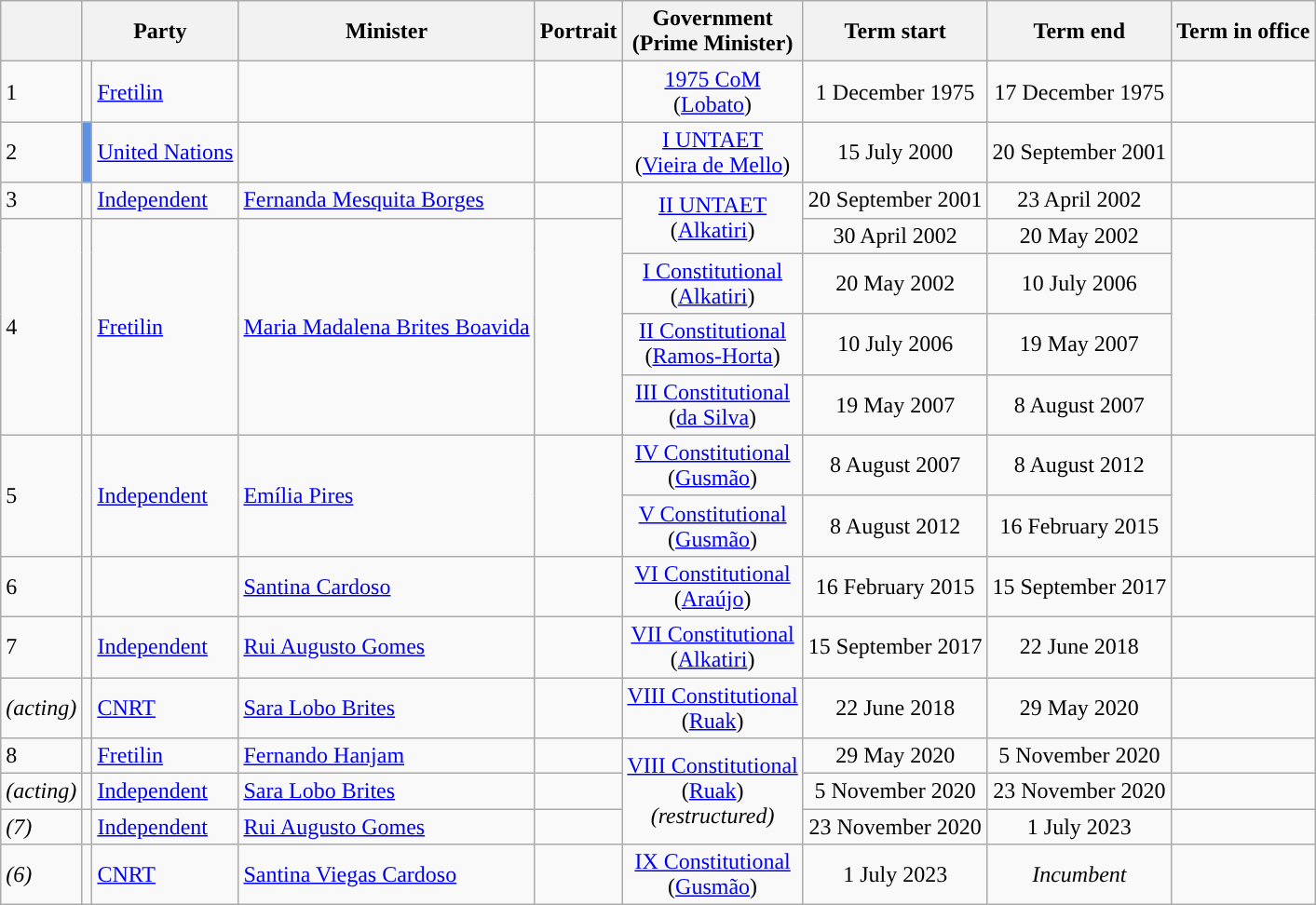<table class="wikitable sortable">
<tr>
<th></th>
<th colspan="2">Party</th>
<th>Minister</th>
<th>Portrait</th>
<th>Government<br>(Prime Minister)</th>
<th>Term start</th>
<th>Term end</th>
<th>Term in office</th>
</tr>
<tr>
<td>1</td>
<td style="background:"></td>
<td><a href='#'>Fretilin</a></td>
<td></td>
<td></td>
<td align=center><a href='#'>1975 CoM</a><br>(<a href='#'>Lobato</a>)</td>
<td align=center>1 December 1975</td>
<td align=center>17 December 1975</td>
<td align=right></td>
</tr>
<tr>
<td>2</td>
<td style="background:#5b92e5"></td>
<td><a href='#'>United Nations</a></td>
<td></td>
<td></td>
<td align=center><a href='#'>I UNTAET</a><br>(<a href='#'>Vieira de Mello</a>)</td>
<td align=center>15 July 2000</td>
<td align=center>20 September 2001</td>
<td align=right></td>
</tr>
<tr>
<td>3</td>
<td style="background:"></td>
<td><a href='#'>Independent</a></td>
<td><a href='#'>Fernanda Mesquita Borges</a></td>
<td></td>
<td rowspan=2 align=center><a href='#'>II UNTAET</a><br>(<a href='#'>Alkatiri</a>)</td>
<td align=center>20 September 2001</td>
<td align=center>23 April 2002</td>
<td align=right></td>
</tr>
<tr>
<td rowspan=4>4</td>
<td rowspan=4 style="background:"></td>
<td rowspan=4><a href='#'>Fretilin</a></td>
<td rowspan=4><a href='#'>Maria Madalena Brites Boavida</a></td>
<td rowspan=4></td>
<td align=center>30 April 2002</td>
<td align=center>20 May 2002</td>
<td rowspan=4 align=right></td>
</tr>
<tr>
<td align=center><a href='#'>I Constitutional</a><br>(<a href='#'>Alkatiri</a>)</td>
<td align=center>20 May 2002</td>
<td align=center>10 July 2006</td>
</tr>
<tr>
<td align=center><a href='#'>II Constitutional</a><br>(<a href='#'>Ramos-Horta</a>)</td>
<td align=center>10 July 2006</td>
<td align=center>19 May 2007</td>
</tr>
<tr>
<td align=center><a href='#'>III Constitutional</a><br>(<a href='#'>da Silva</a>)</td>
<td align=center>19 May 2007</td>
<td align=center>8 August 2007</td>
</tr>
<tr>
<td rowspan=2>5</td>
<td rowspan=2 style="background:"></td>
<td rowspan=2><a href='#'>Independent</a></td>
<td rowspan=2><a href='#'>Emília Pires</a></td>
<td rowspan=2></td>
<td align=center><a href='#'>IV Constitutional</a><br>(<a href='#'>Gusmão</a>)</td>
<td align=center>8 August 2007</td>
<td align=center>8 August 2012</td>
<td rowspan=2 align=right></td>
</tr>
<tr>
<td align=center><a href='#'>V Constitutional</a><br>(<a href='#'>Gusmão</a>)</td>
<td align=center>8 August 2012</td>
<td align=center>16 February 2015</td>
</tr>
<tr>
<td>6</td>
<td></td>
<td></td>
<td><a href='#'>Santina Cardoso</a></td>
<td></td>
<td align=center><a href='#'>VI Constitutional</a><br>(<a href='#'>Araújo</a>)</td>
<td align=center>16 February 2015</td>
<td align=center>15 September 2017</td>
<td align=right></td>
</tr>
<tr>
<td>7</td>
<td style="background:"></td>
<td><a href='#'>Independent</a></td>
<td><a href='#'>Rui Augusto Gomes</a></td>
<td></td>
<td align=center><a href='#'>VII Constitutional</a><br>(<a href='#'>Alkatiri</a>)</td>
<td align=center>15 September 2017</td>
<td align=center>22 June 2018</td>
<td align=right></td>
</tr>
<tr>
<td><em>(acting)</em></td>
<td style="background:"></td>
<td><a href='#'>CNRT</a></td>
<td><a href='#'>Sara Lobo Brites</a></td>
<td></td>
<td align=center><a href='#'>VIII Constitutional</a><br>(<a href='#'>Ruak</a>)</td>
<td align=center>22 June 2018</td>
<td align=center>29 May 2020</td>
<td align=right></td>
</tr>
<tr>
<td>8</td>
<td style="background:"></td>
<td><a href='#'>Fretilin</a></td>
<td><a href='#'>Fernando Hanjam</a></td>
<td></td>
<td rowspan=3 align=center><a href='#'>VIII Constitutional</a><br>(<a href='#'>Ruak</a>)<br><em>(restructured)</em></td>
<td align=center>29 May 2020</td>
<td align=center>5 November 2020</td>
<td align=right></td>
</tr>
<tr>
<td><em>(acting)</em></td>
<td style="background:"></td>
<td><a href='#'>Independent</a></td>
<td><a href='#'>Sara Lobo Brites</a></td>
<td></td>
<td align=center>5 November 2020</td>
<td align=center>23 November 2020</td>
<td align=right></td>
</tr>
<tr>
<td><em>(7)</em></td>
<td style="background:"></td>
<td><a href='#'>Independent</a></td>
<td><a href='#'>Rui Augusto Gomes</a></td>
<td></td>
<td align=center>23 November 2020</td>
<td align=center>1 July 2023</td>
<td align=right></td>
</tr>
<tr>
<td><em>(6)</em></td>
<td style="background:"></td>
<td><a href='#'>CNRT</a></td>
<td><a href='#'>Santina Viegas Cardoso</a></td>
<td></td>
<td align=center><a href='#'>IX Constitutional</a><br>(<a href='#'>Gusmão</a>)</td>
<td align=center>1 July 2023</td>
<td align=center><em>Incumbent</em></td>
<td align=right></td>
</tr>
</table>
